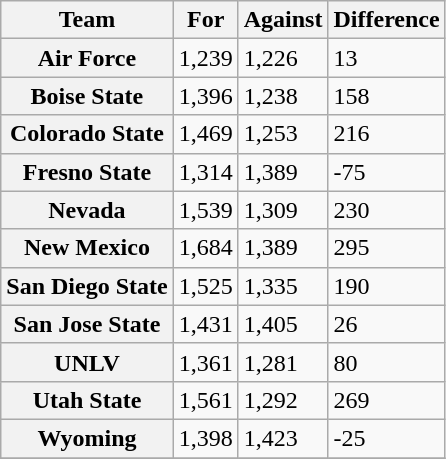<table class="wikitable sortable">
<tr>
<th scope="col">Team</th>
<th scope="col">For</th>
<th scope="col">Against</th>
<th scope="col">Difference</th>
</tr>
<tr>
<th style=>Air Force</th>
<td>1,239</td>
<td>1,226</td>
<td>13</td>
</tr>
<tr>
<th style=>Boise State</th>
<td>1,396</td>
<td>1,238</td>
<td>158</td>
</tr>
<tr>
<th style=>Colorado State</th>
<td>1,469</td>
<td>1,253</td>
<td>216</td>
</tr>
<tr>
<th style=>Fresno State</th>
<td>1,314</td>
<td>1,389</td>
<td>-75</td>
</tr>
<tr>
<th style=>Nevada</th>
<td>1,539</td>
<td>1,309</td>
<td>230</td>
</tr>
<tr>
<th style=>New Mexico</th>
<td>1,684</td>
<td>1,389</td>
<td>295</td>
</tr>
<tr>
<th style=>San Diego State</th>
<td>1,525</td>
<td>1,335</td>
<td>190</td>
</tr>
<tr>
<th style=>San Jose State</th>
<td>1,431</td>
<td>1,405</td>
<td>26</td>
</tr>
<tr>
<th style=>UNLV</th>
<td>1,361</td>
<td>1,281</td>
<td>80</td>
</tr>
<tr>
<th style=>Utah State</th>
<td>1,561</td>
<td>1,292</td>
<td>269</td>
</tr>
<tr>
<th style=>Wyoming</th>
<td>1,398</td>
<td>1,423</td>
<td>-25</td>
</tr>
<tr>
</tr>
</table>
